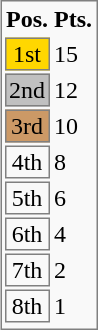<table style="float:right; background:#f9f9f9; border:1px solid gray;">
<tr>
<th style="width:25px;">Pos.</th>
<th style="width:25px;">Pts.</th>
</tr>
<tr>
<td style="text-align:center; background:gold; border:1px solid gray;">1st</td>
<td>15</td>
</tr>
<tr>
<td style="text-align:center; background:silver; border:1px solid gray;">2nd</td>
<td>12</td>
</tr>
<tr>
<td style="text-align:center; background:#c96; border:1px solid gray;">3rd</td>
<td>10</td>
</tr>
<tr>
<td style="text-align:center; border:1px solid gray;">4th</td>
<td>8</td>
</tr>
<tr>
<td style="text-align:center; border:1px solid gray;">5th</td>
<td>6</td>
</tr>
<tr>
<td style="text-align:center; border:1px solid gray;">6th</td>
<td>4</td>
</tr>
<tr>
<td style="text-align:center; border:1px solid gray;">7th</td>
<td>2</td>
</tr>
<tr>
<td style="text-align:center; border:1px solid gray;">8th</td>
<td>1</td>
</tr>
<tr>
</tr>
</table>
